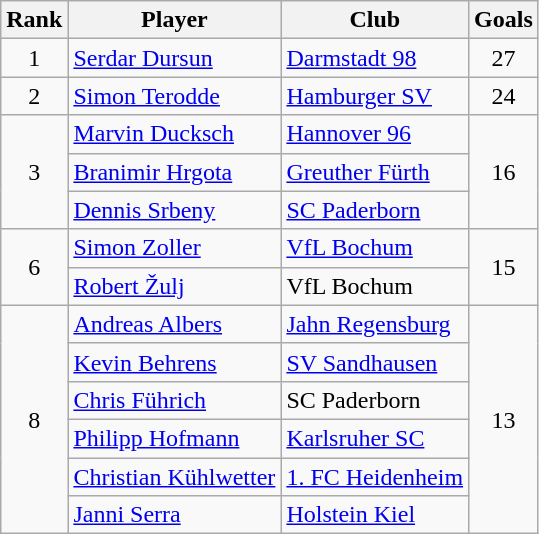<table class="wikitable sortable" style="text-align:center">
<tr>
<th>Rank</th>
<th>Player</th>
<th>Club</th>
<th>Goals</th>
</tr>
<tr>
<td>1</td>
<td align="left"> <a href='#'>Serdar Dursun</a></td>
<td align="left"><a href='#'>Darmstadt 98</a></td>
<td>27</td>
</tr>
<tr>
<td>2</td>
<td align="left"> <a href='#'>Simon Terodde</a></td>
<td align="left"><a href='#'>Hamburger SV</a></td>
<td>24</td>
</tr>
<tr>
<td rowspan=3>3</td>
<td align="left"> <a href='#'>Marvin Ducksch</a></td>
<td align="left"><a href='#'>Hannover 96</a></td>
<td rowspan=3>16</td>
</tr>
<tr>
<td align="left"> <a href='#'>Branimir Hrgota</a></td>
<td align="left"><a href='#'>Greuther Fürth</a></td>
</tr>
<tr>
<td align="left"> <a href='#'>Dennis Srbeny</a></td>
<td align="left"><a href='#'>SC Paderborn</a></td>
</tr>
<tr>
<td rowspan=2>6</td>
<td align="left"> <a href='#'>Simon Zoller</a></td>
<td align="left"><a href='#'>VfL Bochum</a></td>
<td rowspan=2>15</td>
</tr>
<tr>
<td align="left"> <a href='#'>Robert Žulj</a></td>
<td align="left">VfL Bochum</td>
</tr>
<tr>
<td rowspan=6>8</td>
<td align="left"> <a href='#'>Andreas Albers</a></td>
<td align="left"><a href='#'>Jahn Regensburg</a></td>
<td rowspan=6>13</td>
</tr>
<tr>
<td align="left"> <a href='#'>Kevin Behrens</a></td>
<td align="left"><a href='#'>SV Sandhausen</a></td>
</tr>
<tr>
<td align="left"> <a href='#'>Chris Führich</a></td>
<td align="left">SC Paderborn</td>
</tr>
<tr>
<td align="left"> <a href='#'>Philipp Hofmann</a></td>
<td align="left"><a href='#'>Karlsruher SC</a></td>
</tr>
<tr>
<td align="left"> <a href='#'>Christian Kühlwetter</a></td>
<td align="left"><a href='#'>1. FC Heidenheim</a></td>
</tr>
<tr>
<td align="left"> <a href='#'>Janni Serra</a></td>
<td align="left"><a href='#'>Holstein Kiel</a></td>
</tr>
</table>
